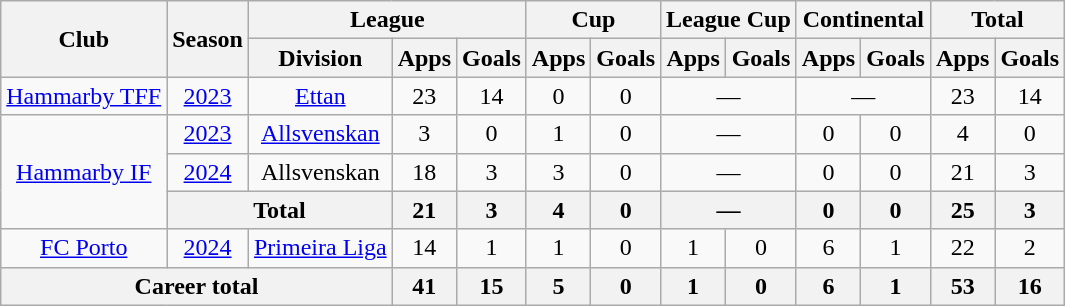<table class="wikitable" style="text-align:center">
<tr>
<th rowspan="2">Club</th>
<th rowspan="2">Season</th>
<th colspan="3">League</th>
<th colspan="2">Cup</th>
<th colspan="2">League Cup</th>
<th colspan="2">Continental</th>
<th colspan="2">Total</th>
</tr>
<tr>
<th>Division</th>
<th>Apps</th>
<th>Goals</th>
<th>Apps</th>
<th>Goals</th>
<th>Apps</th>
<th>Goals</th>
<th>Apps</th>
<th>Goals</th>
<th>Apps</th>
<th>Goals</th>
</tr>
<tr>
<td><a href='#'>Hammarby TFF</a></td>
<td><a href='#'>2023</a></td>
<td><a href='#'>Ettan</a></td>
<td>23</td>
<td>14</td>
<td>0</td>
<td>0</td>
<td colspan="2">—</td>
<td colspan="2">—</td>
<td>23</td>
<td>14</td>
</tr>
<tr>
<td rowspan="3"><a href='#'>Hammarby IF</a></td>
<td><a href='#'>2023</a></td>
<td><a href='#'>Allsvenskan</a></td>
<td>3</td>
<td>0</td>
<td>1</td>
<td>0</td>
<td colspan="2">—</td>
<td>0</td>
<td>0</td>
<td>4</td>
<td>0</td>
</tr>
<tr>
<td><a href='#'>2024</a></td>
<td>Allsvenskan</td>
<td>18</td>
<td>3</td>
<td>3</td>
<td>0</td>
<td colspan="2">—</td>
<td>0</td>
<td>0</td>
<td>21</td>
<td>3</td>
</tr>
<tr>
<th colspan="2">Total</th>
<th>21</th>
<th>3</th>
<th>4</th>
<th>0</th>
<th colspan="2">—</th>
<th>0</th>
<th>0</th>
<th>25</th>
<th>3</th>
</tr>
<tr>
<td><a href='#'>FC Porto</a></td>
<td><a href='#'>2024</a></td>
<td><a href='#'>Primeira Liga</a></td>
<td>14</td>
<td>1</td>
<td>1</td>
<td>0</td>
<td>1</td>
<td>0</td>
<td>6</td>
<td>1</td>
<td>22</td>
<td>2</td>
</tr>
<tr>
<th colspan="3">Career total</th>
<th>41</th>
<th>15</th>
<th>5</th>
<th>0</th>
<th>1</th>
<th>0</th>
<th>6</th>
<th>1</th>
<th>53</th>
<th>16</th>
</tr>
</table>
